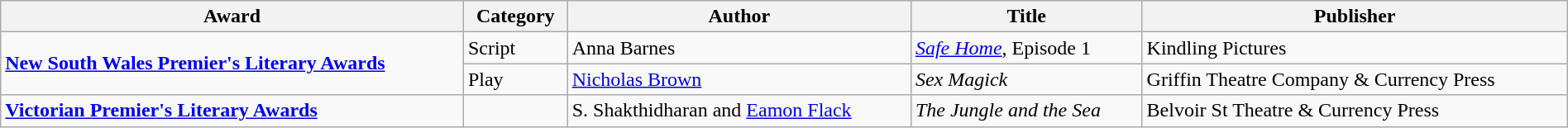<table class="wikitable" width="100%">
<tr>
<th>Award</th>
<th>Category</th>
<th>Author</th>
<th>Title</th>
<th>Publisher</th>
</tr>
<tr>
<td rowspan="2"><strong><a href='#'>New South Wales Premier's Literary Awards</a></strong></td>
<td>Script</td>
<td>Anna Barnes</td>
<td><em><a href='#'>Safe Home</a></em>, Episode 1</td>
<td>Kindling Pictures</td>
</tr>
<tr>
<td>Play</td>
<td><a href='#'>Nicholas Brown</a></td>
<td><em>Sex Magick</em></td>
<td>Griffin Theatre Company & Currency Press</td>
</tr>
<tr>
<td><strong><a href='#'>Victorian Premier's Literary Awards</a></strong></td>
<td></td>
<td>S. Shakthidharan and <a href='#'>Eamon Flack</a></td>
<td><em>The Jungle and the Sea</em></td>
<td>Belvoir St Theatre & Currency Press</td>
</tr>
</table>
